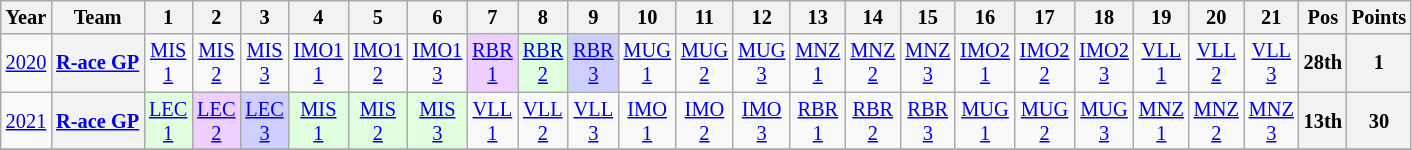<table class="wikitable" style="text-align:center; font-size:85%">
<tr>
<th>Year</th>
<th>Team</th>
<th>1</th>
<th>2</th>
<th>3</th>
<th>4</th>
<th>5</th>
<th>6</th>
<th>7</th>
<th>8</th>
<th>9</th>
<th>10</th>
<th>11</th>
<th>12</th>
<th>13</th>
<th>14</th>
<th>15</th>
<th>16</th>
<th>17</th>
<th>18</th>
<th>19</th>
<th>20</th>
<th>21</th>
<th>Pos</th>
<th>Points</th>
</tr>
<tr>
<td><a href='#'>2020</a></td>
<th nowrap><a href='#'>R-ace GP</a></th>
<td><a href='#'>MIS<br>1</a></td>
<td><a href='#'>MIS<br>2</a></td>
<td><a href='#'>MIS<br>3</a></td>
<td><a href='#'>IMO1<br>1</a></td>
<td><a href='#'>IMO1<br>2</a></td>
<td><a href='#'>IMO1<br>3</a></td>
<td style="background:#efcfff"><a href='#'>RBR<br>1</a><br></td>
<td style="background:#dfffdf"><a href='#'>RBR<br>2</a><br></td>
<td style="background:#cfcfff"><a href='#'>RBR<br>3</a><br></td>
<td><a href='#'>MUG<br>1</a></td>
<td><a href='#'>MUG<br>2</a></td>
<td><a href='#'>MUG<br>3</a></td>
<td><a href='#'>MNZ<br>1</a></td>
<td><a href='#'>MNZ<br>2</a></td>
<td><a href='#'>MNZ<br>3</a></td>
<td><a href='#'>IMO2<br>1</a></td>
<td><a href='#'>IMO2<br>2</a></td>
<td><a href='#'>IMO2<br>3</a></td>
<td><a href='#'>VLL<br>1</a></td>
<td><a href='#'>VLL<br>2</a></td>
<td><a href='#'>VLL<br>3</a></td>
<th>28th</th>
<th>1</th>
</tr>
<tr>
<td><a href='#'>2021</a></td>
<th nowrap><a href='#'>R-ace GP</a></th>
<td style="background:#dfffdf"><a href='#'>LEC<br>1</a><br></td>
<td style="background:#efcfff"><a href='#'>LEC<br>2</a><br></td>
<td style="background:#cfcfff"><a href='#'>LEC<br>3</a><br></td>
<td style="background:#dfffdf"><a href='#'>MIS<br>1</a><br></td>
<td style="background:#dfffdf"><a href='#'>MIS<br>2</a><br></td>
<td style="background:#dfffdf"><a href='#'>MIS<br>3</a><br></td>
<td><a href='#'>VLL<br>1</a></td>
<td><a href='#'>VLL<br>2</a></td>
<td><a href='#'>VLL<br>3</a></td>
<td><a href='#'>IMO<br>1</a></td>
<td><a href='#'>IMO<br>2</a></td>
<td><a href='#'>IMO<br>3</a></td>
<td><a href='#'>RBR<br>1</a></td>
<td><a href='#'>RBR<br>2</a></td>
<td><a href='#'>RBR<br>3</a></td>
<td><a href='#'>MUG<br>1</a></td>
<td><a href='#'>MUG<br>2</a></td>
<td><a href='#'>MUG<br>3</a></td>
<td><a href='#'>MNZ<br>1</a></td>
<td><a href='#'>MNZ<br>2</a></td>
<td><a href='#'>MNZ<br>3</a></td>
<th>13th</th>
<th>30</th>
</tr>
<tr>
</tr>
</table>
